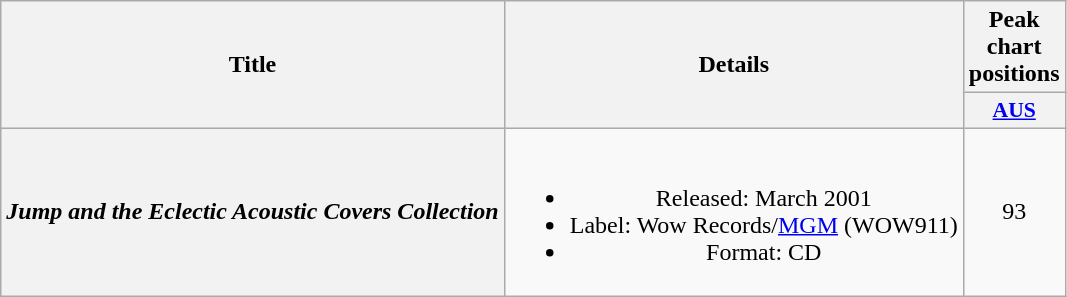<table class="wikitable plainrowheaders" style="text-align:center;" border="1">
<tr>
<th scope="col" rowspan="2">Title</th>
<th scope="col" rowspan="2">Details</th>
<th scope="col" colspan="1">Peak chart positions</th>
</tr>
<tr>
<th scope="col" style="width:3em;font-size:90%;"><a href='#'>AUS</a><br></th>
</tr>
<tr>
<th scope="row"><em>Jump and the Eclectic Acoustic Covers Collection</em></th>
<td><br><ul><li>Released: March 2001</li><li>Label: Wow Records/<a href='#'>MGM</a> (WOW911)</li><li>Format: CD</li></ul></td>
<td>93</td>
</tr>
</table>
